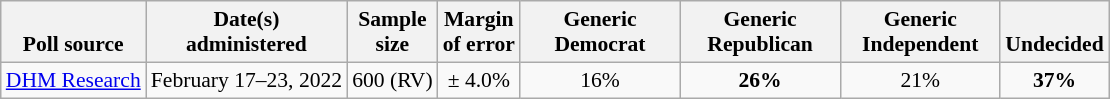<table class="wikitable" style="font-size:90%;text-align:center;">
<tr valign=bottom>
<th>Poll source</th>
<th>Date(s)<br>administered</th>
<th>Sample<br>size</th>
<th>Margin<br>of error</th>
<th style="width:100px;">Generic<br>Democrat</th>
<th style="width:100px;">Generic<br>Republican</th>
<th style="width:100px;">Generic<br>Independent</th>
<th>Undecided</th>
</tr>
<tr>
<td style="text-align:left;"><a href='#'>DHM Research</a></td>
<td>February 17–23, 2022</td>
<td>600 (RV)</td>
<td>± 4.0%</td>
<td>16%</td>
<td><strong>26%</strong></td>
<td>21%</td>
<td><strong>37%</strong></td>
</tr>
</table>
